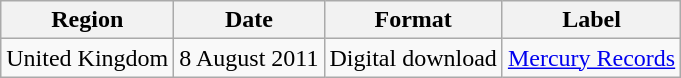<table class="wikitable" border="1">
<tr>
<th>Region</th>
<th>Date</th>
<th>Format</th>
<th>Label</th>
</tr>
<tr>
<td>United Kingdom</td>
<td>8 August 2011</td>
<td>Digital download</td>
<td><a href='#'>Mercury Records</a></td>
</tr>
</table>
